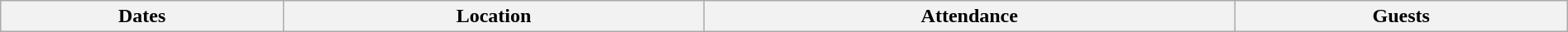<table class="wikitable" width="100%">
<tr>
<th>Dates</th>
<th>Location</th>
<th>Attendance</th>
<th>Guests<br>






























</th>
</tr>
</table>
